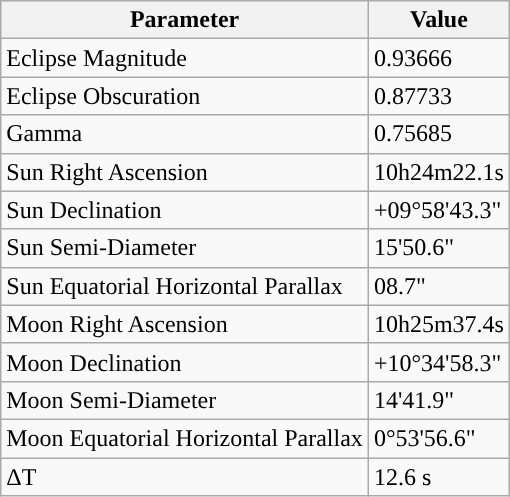<table class="wikitable">
<tr>
<th>Parameter</th>
<th>Value</th>
</tr>
<tr>
<td>Eclipse Magnitude</td>
<td>0.93666</td>
</tr>
<tr>
<td>Eclipse Obscuration</td>
<td>0.87733</td>
</tr>
<tr>
<td>Gamma</td>
<td>0.75685</td>
</tr>
<tr>
<td>Sun Right Ascension</td>
<td>10h24m22.1s</td>
</tr>
<tr>
<td>Sun Declination</td>
<td>+09°58'43.3"</td>
</tr>
<tr>
<td>Sun Semi-Diameter</td>
<td>15'50.6"</td>
</tr>
<tr>
<td>Sun Equatorial Horizontal Parallax</td>
<td>08.7"</td>
</tr>
<tr>
<td>Moon Right Ascension</td>
<td>10h25m37.4s</td>
</tr>
<tr>
<td>Moon Declination</td>
<td>+10°34'58.3"</td>
</tr>
<tr>
<td>Moon Semi-Diameter</td>
<td>14'41.9"</td>
</tr>
<tr>
<td>Moon Equatorial Horizontal Parallax</td>
<td>0°53'56.6"</td>
</tr>
<tr>
<td>ΔT</td>
<td>12.6 s</td>
</tr>
</table>
